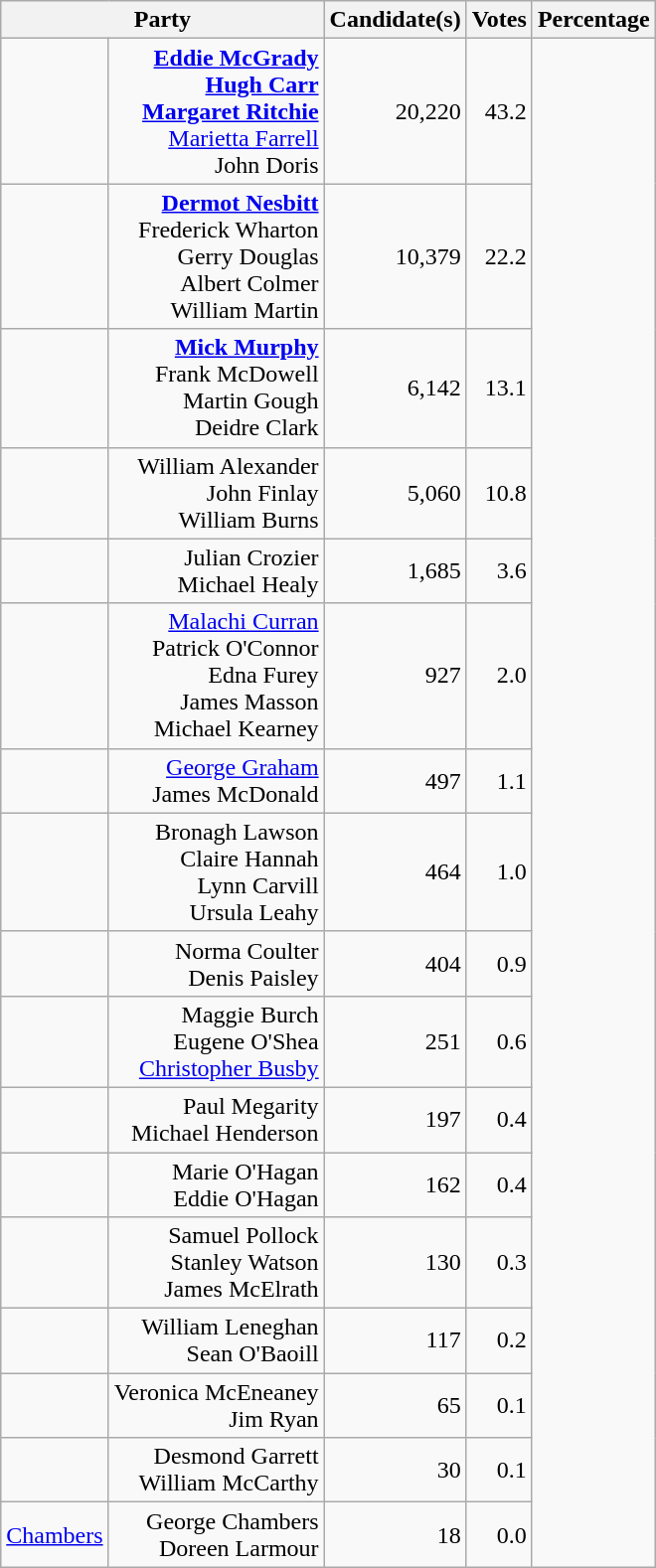<table class="wikitable">
<tr>
<th colspan="2" rowspan="1" align="center" valign="top">Party</th>
<th valign="top">Candidate(s)</th>
<th valign="top">Votes</th>
<th valign="top">Percentage</th>
</tr>
<tr>
<td></td>
<td align="right"><strong><a href='#'>Eddie McGrady</a></strong><br><strong><a href='#'>Hugh Carr</a></strong><br><strong><a href='#'>Margaret Ritchie</a></strong><br><a href='#'>Marietta Farrell</a><br>John Doris</td>
<td align="right">20,220</td>
<td align="right">43.2</td>
</tr>
<tr>
<td></td>
<td align="right"><strong><a href='#'>Dermot Nesbitt</a></strong><br>Frederick Wharton<br>Gerry Douglas<br>Albert Colmer<br>William Martin</td>
<td align="right">10,379</td>
<td align="right">22.2</td>
</tr>
<tr>
<td></td>
<td align="right"><strong><a href='#'>Mick Murphy</a></strong><br>Frank McDowell<br>Martin Gough<br>Deidre Clark</td>
<td align="right">6,142</td>
<td align="right">13.1</td>
</tr>
<tr>
<td></td>
<td align="right">William Alexander<br>John Finlay<br>William Burns</td>
<td align="right">5,060</td>
<td align="right">10.8</td>
</tr>
<tr>
<td></td>
<td align="right">Julian Crozier<br>Michael Healy</td>
<td align="right">1,685</td>
<td align="right">3.6</td>
</tr>
<tr>
<td></td>
<td align="right"><a href='#'>Malachi Curran</a><br>Patrick O'Connor<br>Edna Furey<br>James Masson<br>Michael Kearney</td>
<td align="right">927</td>
<td align="right">2.0</td>
</tr>
<tr>
<td></td>
<td align="right"><a href='#'>George Graham</a><br>James McDonald</td>
<td align="right">497</td>
<td align="right">1.1</td>
</tr>
<tr>
<td></td>
<td align="right">Bronagh Lawson<br>Claire Hannah<br>Lynn Carvill<br>Ursula Leahy</td>
<td align="right">464</td>
<td align="right">1.0</td>
</tr>
<tr>
<td></td>
<td align="right">Norma Coulter<br>Denis Paisley</td>
<td align="right">404</td>
<td align="right">0.9</td>
</tr>
<tr>
<td></td>
<td align="right">Maggie Burch<br>Eugene O'Shea<br><a href='#'>Christopher Busby</a></td>
<td align="right">251</td>
<td align="right">0.6</td>
</tr>
<tr>
<td></td>
<td align="right">Paul Megarity<br>Michael Henderson</td>
<td align="right">197</td>
<td align="right">0.4</td>
</tr>
<tr>
<td></td>
<td align="right">Marie O'Hagan<br>Eddie O'Hagan</td>
<td align="right">162</td>
<td align="right">0.4</td>
</tr>
<tr>
<td></td>
<td align="right">Samuel Pollock<br>Stanley Watson<br>James McElrath</td>
<td align="right">130</td>
<td align="right">0.3</td>
</tr>
<tr>
<td></td>
<td align="right">William Leneghan<br>Sean O'Baoill</td>
<td align="right">117</td>
<td align="right">0.2</td>
</tr>
<tr>
<td></td>
<td align="right">Veronica McEneaney<br>Jim Ryan</td>
<td align="right">65</td>
<td align="right">0.1</td>
</tr>
<tr>
<td></td>
<td align="right">Desmond Garrett<br>William McCarthy</td>
<td align="right">30</td>
<td align="right">0.1</td>
</tr>
<tr>
<td> <a href='#'>Chambers</a></td>
<td align="right">George Chambers<br>Doreen Larmour</td>
<td align="right">18</td>
<td align="right">0.0</td>
</tr>
</table>
